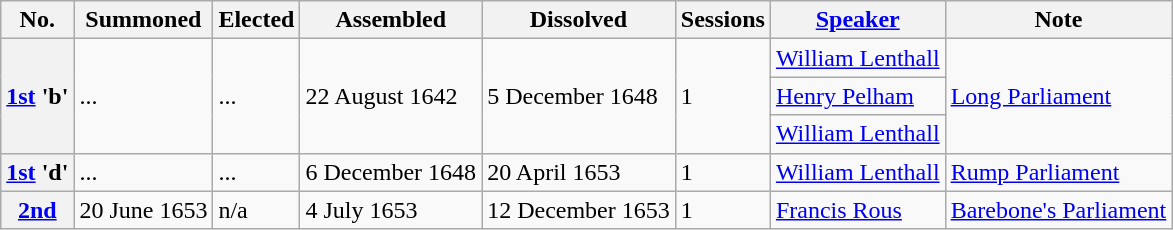<table class="wikitable">
<tr>
<th>No.</th>
<th>Summoned</th>
<th>Elected</th>
<th>Assembled</th>
<th>Dissolved</th>
<th>Sessions</th>
<th><a href='#'>Speaker</a></th>
<th>Note</th>
</tr>
<tr>
<th rowspan=3><a href='#'>1st</a> 'b'</th>
<td rowspan=3>...</td>
<td rowspan=3>...</td>
<td rowspan=3>22 August 1642</td>
<td rowspan=3>5 December 1648</td>
<td rowspan=3>1</td>
<td><a href='#'>William Lenthall</a></td>
<td rowspan=3><a href='#'>Long Parliament</a></td>
</tr>
<tr>
<td><a href='#'>Henry Pelham</a></td>
</tr>
<tr>
<td><a href='#'>William Lenthall</a></td>
</tr>
<tr>
<th><a href='#'>1st</a> 'd'</th>
<td>...</td>
<td>...</td>
<td>6 December 1648</td>
<td>20 April 1653</td>
<td>1</td>
<td><a href='#'>William Lenthall</a></td>
<td><a href='#'>Rump Parliament</a></td>
</tr>
<tr>
<th><a href='#'>2nd</a></th>
<td>20 June 1653</td>
<td>n/a</td>
<td>4 July 1653</td>
<td>12 December 1653</td>
<td>1</td>
<td><a href='#'>Francis Rous</a></td>
<td><a href='#'>Barebone's Parliament</a></td>
</tr>
</table>
